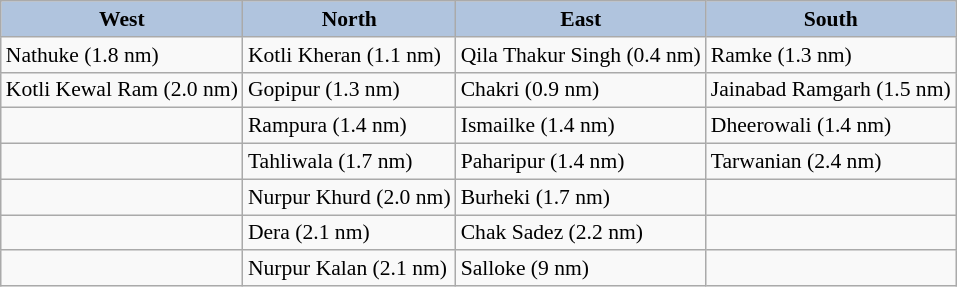<table class="wikitable" style="font-size:90%">
<tr style="text-align:center;">
<th style="background:#B0C4DE;">West</th>
<th style="background:#B0C4DE;">North</th>
<th style="background:#B0C4DE;">East</th>
<th style="background:#B0C4DE;">South</th>
</tr>
<tr Mokhal sandhwan (2>
<td>Nathuke (1.8 nm)</td>
<td>Kotli Kheran (1.1 nm)</td>
<td>Qila Thakur Singh (0.4 nm)</td>
<td>Ramke (1.3 nm)</td>
</tr>
<tr>
<td>Kotli Kewal Ram (2.0 nm)</td>
<td>Gopipur (1.3 nm)</td>
<td>Chakri (0.9 nm)</td>
<td>Jainabad Ramgarh (1.5 nm)</td>
</tr>
<tr>
<td></td>
<td>Rampura (1.4 nm)</td>
<td>Ismailke (1.4 nm)</td>
<td>Dheerowali (1.4 nm)</td>
</tr>
<tr>
<td></td>
<td>Tahliwala (1.7 nm)</td>
<td>Paharipur (1.4 nm)</td>
<td>Tarwanian (2.4 nm)</td>
</tr>
<tr Akbar ( 4.1>
<td></td>
<td>Nurpur Khurd (2.0 nm)</td>
<td>Burheki (1.7 nm)</td>
<td></td>
</tr>
<tr>
<td></td>
<td>Dera (2.1 nm)</td>
<td>Chak Sadez (2.2 nm)</td>
<td></td>
</tr>
<tr>
<td></td>
<td>Nurpur Kalan (2.1 nm)</td>
<td>Salloke (9 nm)</td>
</tr>
</table>
